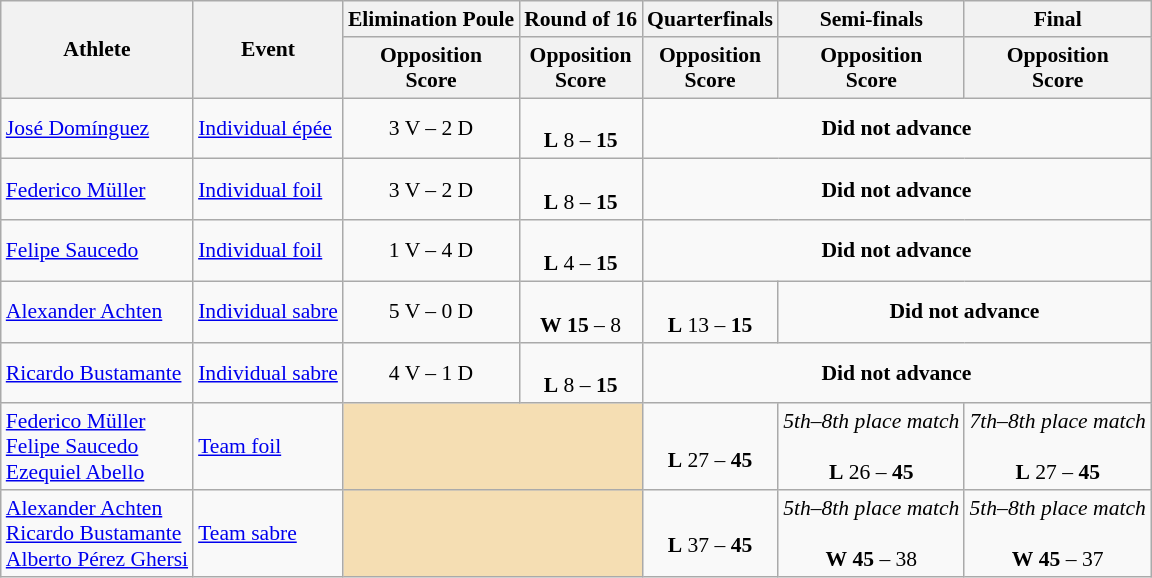<table class="wikitable" border="1" style="font-size:90%">
<tr>
<th rowspan=2>Athlete</th>
<th rowspan=2>Event</th>
<th>Elimination Poule</th>
<th>Round of 16</th>
<th>Quarterfinals</th>
<th>Semi-finals</th>
<th>Final</th>
</tr>
<tr>
<th>Opposition<br>Score</th>
<th>Opposition<br>Score</th>
<th>Opposition<br>Score</th>
<th>Opposition<br>Score</th>
<th>Opposition<br>Score</th>
</tr>
<tr>
<td><a href='#'>José Domínguez</a></td>
<td><a href='#'>Individual épée</a></td>
<td align=center>3 V – 2 D</td>
<td align=center><br><strong>L</strong> 8 – <strong>15</strong></td>
<td align="center" colspan="7"><strong>Did not advance</strong></td>
</tr>
<tr>
<td><a href='#'>Federico Müller</a></td>
<td><a href='#'>Individual foil</a></td>
<td align=center>3 V – 2 D</td>
<td align=center><br><strong>L</strong> 8 – <strong>15</strong></td>
<td align="center" colspan="7"><strong>Did not advance</strong></td>
</tr>
<tr>
<td><a href='#'>Felipe Saucedo</a></td>
<td><a href='#'>Individual foil</a></td>
<td align=center>1 V – 4 D</td>
<td align=center><br><strong>L</strong> 4 – <strong>15</strong></td>
<td align="center" colspan="7"><strong>Did not advance</strong></td>
</tr>
<tr>
<td><a href='#'>Alexander Achten</a></td>
<td><a href='#'>Individual sabre</a></td>
<td align=center>5 V – 0 D</td>
<td align=center><br><strong>W</strong> <strong>15</strong> – 8</td>
<td align=center><br><strong>L</strong> 13 – <strong>15</strong></td>
<td align="center" colspan="7"><strong>Did not advance</strong></td>
</tr>
<tr>
<td><a href='#'>Ricardo Bustamante</a></td>
<td><a href='#'>Individual sabre</a></td>
<td align=center>4 V – 1 D</td>
<td align=center><br><strong>L</strong> 8 – <strong>15</strong></td>
<td align="center" colspan="7"><strong>Did not advance</strong></td>
</tr>
<tr>
<td><a href='#'>Federico Müller</a><br><a href='#'>Felipe Saucedo</a><br><a href='#'>Ezequiel Abello</a></td>
<td><a href='#'>Team foil</a></td>
<td colspan=2 bgcolor="wheat"></td>
<td align=center><br><strong>L</strong> 27 – <strong>45</strong></td>
<td align=center><em>5th–8th place match</em><br><br><strong>L</strong> 26 – <strong>45</strong></td>
<td align=center><em>7th–8th place match</em><br><br><strong>L</strong> 27 – <strong>45</strong></td>
</tr>
<tr>
<td><a href='#'>Alexander Achten</a><br><a href='#'>Ricardo Bustamante</a><br><a href='#'>Alberto Pérez Ghersi</a></td>
<td><a href='#'>Team sabre</a></td>
<td colspan=2 bgcolor="wheat"></td>
<td align=center><br><strong>L</strong> 37 – <strong>45</strong></td>
<td align=center><em>5th–8th place match</em><br><br><strong>W</strong> <strong>45</strong> – 38</td>
<td align=center><em>5th–8th place match</em><br><br><strong>W</strong> <strong>45</strong> – 37</td>
</tr>
</table>
